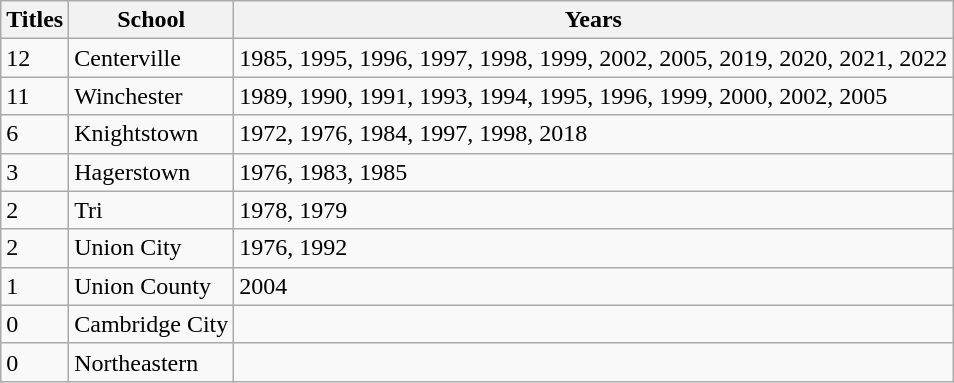<table class="wikitable">
<tr>
<th>Titles</th>
<th>School</th>
<th>Years</th>
</tr>
<tr>
<td>12</td>
<td>Centerville</td>
<td>1985, 1995, 1996, 1997, 1998, 1999, 2002, 2005, 2019, 2020, 2021, 2022</td>
</tr>
<tr>
<td>11</td>
<td>Winchester</td>
<td>1989, 1990, 1991, 1993, 1994, 1995, 1996, 1999, 2000, 2002, 2005</td>
</tr>
<tr>
<td>6</td>
<td>Knightstown</td>
<td>1972, 1976, 1984, 1997, 1998, 2018</td>
</tr>
<tr>
<td>3</td>
<td>Hagerstown</td>
<td>1976, 1983, 1985</td>
</tr>
<tr>
<td>2</td>
<td>Tri</td>
<td>1978, 1979</td>
</tr>
<tr>
<td>2</td>
<td>Union City</td>
<td>1976, 1992</td>
</tr>
<tr>
<td>1</td>
<td>Union County</td>
<td>2004</td>
</tr>
<tr>
<td>0</td>
<td>Cambridge City</td>
<td></td>
</tr>
<tr>
<td>0</td>
<td>Northeastern</td>
<td></td>
</tr>
</table>
